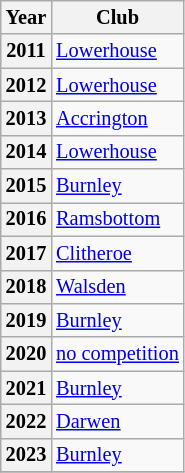<table class="wikitable" style="font-size:85%">
<tr>
<th>Year</th>
<th>Club</th>
</tr>
<tr>
<th scope="row">2011</th>
<td><a href='#'>Lowerhouse</a></td>
</tr>
<tr>
<th scope="row">2012</th>
<td><a href='#'>Lowerhouse</a></td>
</tr>
<tr>
<th scope="row">2013</th>
<td><a href='#'>Accrington</a></td>
</tr>
<tr>
<th scope="row">2014</th>
<td><a href='#'>Lowerhouse</a></td>
</tr>
<tr>
<th scope="row">2015</th>
<td><a href='#'>Burnley</a></td>
</tr>
<tr>
<th scope="row">2016</th>
<td><a href='#'>Ramsbottom</a></td>
</tr>
<tr>
<th scope="row">2017</th>
<td><a href='#'>Clitheroe</a></td>
</tr>
<tr>
<th scope="row">2018</th>
<td><a href='#'>Walsden</a></td>
</tr>
<tr>
<th scope="row">2019</th>
<td><a href='#'>Burnley</a></td>
</tr>
<tr>
<th scope="row">2020</th>
<td><a href='#'>no competition</a></td>
</tr>
<tr>
<th scope="row">2021</th>
<td><a href='#'>Burnley</a></td>
</tr>
<tr>
<th scope="row">2022</th>
<td><a href='#'>Darwen</a></td>
</tr>
<tr>
<th scope="row">2023</th>
<td><a href='#'>Burnley</a></td>
</tr>
<tr>
</tr>
</table>
